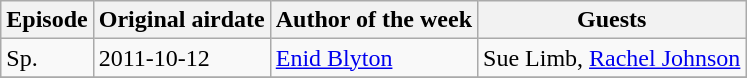<table class="wikitable">
<tr>
<th>Episode</th>
<th>Original airdate</th>
<th>Author of the week</th>
<th>Guests</th>
</tr>
<tr>
<td>Sp.</td>
<td>2011-10-12</td>
<td><a href='#'>Enid Blyton</a></td>
<td>Sue Limb, <a href='#'>Rachel Johnson</a></td>
</tr>
<tr>
</tr>
</table>
